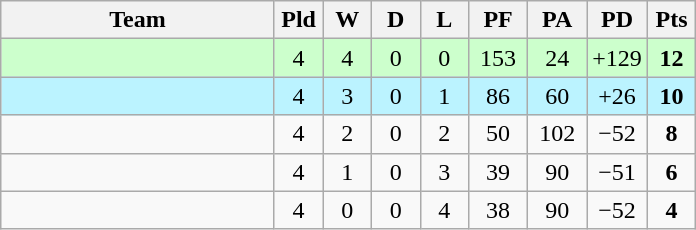<table class="wikitable" style="text-align:center;">
<tr>
<th width=175>Team</th>
<th width=25 abbr="Played">Pld</th>
<th width=25 abbr="Won">W</th>
<th width=25 abbr="Drawn">D</th>
<th width=25 abbr="Lost">L</th>
<th width=32 abbr="Points for">PF</th>
<th width=32 abbr="Points against">PA</th>
<th width=32 abbr="Points difference">PD</th>
<th width=25 abbr="Points">Pts</th>
</tr>
<tr bgcolor=#cfc>
<td align="left"></td>
<td>4</td>
<td>4</td>
<td>0</td>
<td>0</td>
<td>153</td>
<td>24</td>
<td>+129</td>
<td><strong>12</strong></td>
</tr>
<tr bgcolor=#BBF3FF>
<td align="left"></td>
<td>4</td>
<td>3</td>
<td>0</td>
<td>1</td>
<td>86</td>
<td>60</td>
<td>+26</td>
<td><strong>10</strong></td>
</tr>
<tr>
<td align="left"></td>
<td>4</td>
<td>2</td>
<td>0</td>
<td>2</td>
<td>50</td>
<td>102</td>
<td>−52</td>
<td><strong>8</strong></td>
</tr>
<tr>
<td align="left"></td>
<td>4</td>
<td>1</td>
<td>0</td>
<td>3</td>
<td>39</td>
<td>90</td>
<td>−51</td>
<td><strong>6</strong></td>
</tr>
<tr>
<td align="left"></td>
<td>4</td>
<td>0</td>
<td>0</td>
<td>4</td>
<td>38</td>
<td>90</td>
<td>−52</td>
<td><strong>4</strong></td>
</tr>
</table>
